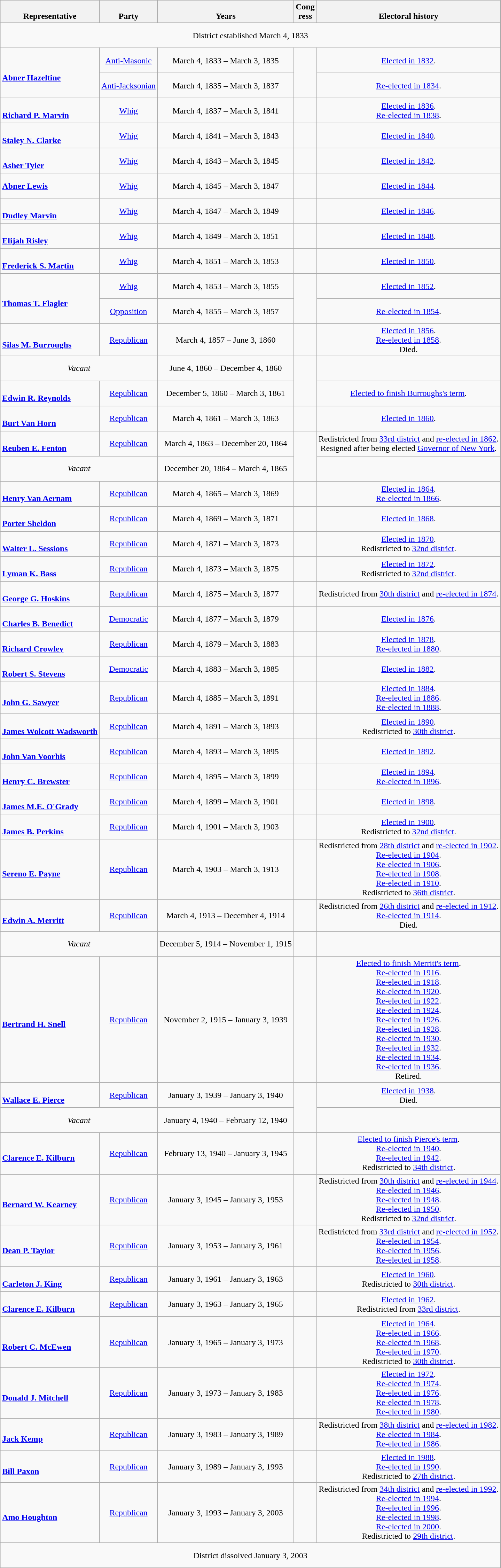<table class=wikitable style="text-align: center">
<tr valign=bottom>
<th>Representative</th>
<th>Party</th>
<th>Years</th>
<th>Cong<br>ress</th>
<th>Electoral history</th>
</tr>
<tr style="height:3em">
<td colspan=5>District established March 4, 1833</td>
</tr>
<tr style="height:3em">
<td align=left rowspan=2 nowrap><br><strong><a href='#'>Abner Hazeltine</a></strong><br></td>
<td><a href='#'>Anti-Masonic</a></td>
<td>March 4, 1833 – March 3, 1835</td>
<td rowspan=2></td>
<td><a href='#'>Elected in 1832</a>.</td>
</tr>
<tr style="height:3em">
<td><a href='#'>Anti-Jacksonian</a></td>
<td>March 4, 1835 – March 3, 1837</td>
<td><a href='#'>Re-elected in 1834</a>.</td>
</tr>
<tr style="height:3em">
<td align=left nowrap><br><strong><a href='#'>Richard P. Marvin</a></strong><br></td>
<td><a href='#'>Whig</a></td>
<td>March 4, 1837 – March 3, 1841</td>
<td></td>
<td><a href='#'>Elected in 1836</a>.<br><a href='#'>Re-elected in 1838</a>.</td>
</tr>
<tr style="height:3em">
<td align=left nowrap><br><strong><a href='#'>Staley N. Clarke</a></strong><br></td>
<td><a href='#'>Whig</a></td>
<td>March 4, 1841 – March 3, 1843</td>
<td></td>
<td><a href='#'>Elected in 1840</a>.</td>
</tr>
<tr style="height:3em">
<td align=left nowrap><br><strong><a href='#'>Asher Tyler</a></strong><br></td>
<td><a href='#'>Whig</a></td>
<td>March 4, 1843 – March 3, 1845</td>
<td></td>
<td><a href='#'>Elected in 1842</a>.</td>
</tr>
<tr style="height:3em">
<td align=left nowrap><strong><a href='#'>Abner Lewis</a></strong><br></td>
<td><a href='#'>Whig</a></td>
<td>March 4, 1845 – March 3, 1847</td>
<td></td>
<td><a href='#'>Elected in 1844</a>.</td>
</tr>
<tr style="height:3em">
<td align=left nowrap><br><strong><a href='#'>Dudley Marvin</a></strong><br></td>
<td><a href='#'>Whig</a></td>
<td>March 4, 1847 – March 3, 1849</td>
<td></td>
<td><a href='#'>Elected in 1846</a>.</td>
</tr>
<tr style="height:3em">
<td align=left nowrap><br><strong><a href='#'>Elijah Risley</a></strong><br></td>
<td><a href='#'>Whig</a></td>
<td>March 4, 1849 – March 3, 1851</td>
<td></td>
<td><a href='#'>Elected in 1848</a>.</td>
</tr>
<tr style="height:3em">
<td align=left nowrap><br><strong><a href='#'>Frederick S. Martin</a></strong><br></td>
<td><a href='#'>Whig</a></td>
<td>March 4, 1851 – March 3, 1853</td>
<td></td>
<td><a href='#'>Elected in 1850</a>.</td>
</tr>
<tr style="height:3em">
<td align=left rowspan=2 nowrap><br><strong><a href='#'>Thomas T. Flagler</a></strong><br></td>
<td><a href='#'>Whig</a></td>
<td>March 4, 1853 – March 3, 1855</td>
<td rowspan=2></td>
<td><a href='#'>Elected in 1852</a>.</td>
</tr>
<tr style="height:3em">
<td><a href='#'>Opposition</a></td>
<td>March 4, 1855 – March 3, 1857</td>
<td><a href='#'>Re-elected in 1854</a>.</td>
</tr>
<tr style="height:3em">
<td align=left nowrap><br><a href='#'><strong>Silas M. Burroughs</strong></a><br></td>
<td><a href='#'>Republican</a></td>
<td>March 4, 1857 – June 3, 1860</td>
<td></td>
<td><a href='#'>Elected in 1856</a>.<br><a href='#'>Re-elected in 1858</a>.<br> Died.</td>
</tr>
<tr style="height:3em">
<td colspan=2><em>Vacant</em></td>
<td>June 4, 1860 – December 4, 1860</td>
<td rowspan=2></td>
<td></td>
</tr>
<tr style="height:3em">
<td align=left nowrap><br><strong><a href='#'>Edwin R. Reynolds</a></strong><br></td>
<td><a href='#'>Republican</a></td>
<td>December 5, 1860 – March 3, 1861</td>
<td><a href='#'>Elected to finish Burroughs's term</a>.</td>
</tr>
<tr style="height:3em">
<td align=left nowrap><br><strong><a href='#'>Burt Van Horn</a></strong><br></td>
<td><a href='#'>Republican</a></td>
<td>March 4, 1861 – March 3, 1863</td>
<td></td>
<td><a href='#'>Elected in 1860</a>.</td>
</tr>
<tr style="height:3em">
<td align=left nowrap><br><strong><a href='#'>Reuben E. Fenton</a></strong><br></td>
<td><a href='#'>Republican</a></td>
<td>March 4, 1863 – December 20, 1864</td>
<td rowspan=2></td>
<td>Redistricted from <a href='#'>33rd district</a> and <a href='#'>re-elected in 1862</a>.<br>Resigned after being elected <a href='#'>Governor of New York</a>.</td>
</tr>
<tr style="height:3em">
<td colspan=2><em>Vacant</em></td>
<td>December 20, 1864 – March 4, 1865</td>
<td></td>
</tr>
<tr style="height:3em">
<td align=left nowrap><br><strong><a href='#'>Henry Van Aernam</a></strong><br></td>
<td><a href='#'>Republican</a></td>
<td>March 4, 1865 – March 3, 1869</td>
<td></td>
<td><a href='#'>Elected in 1864</a>.<br><a href='#'>Re-elected in 1866</a>.</td>
</tr>
<tr style="height:3em">
<td align=left nowrap><br><strong><a href='#'>Porter Sheldon</a></strong><br></td>
<td><a href='#'>Republican</a></td>
<td>March 4, 1869 – March 3, 1871</td>
<td></td>
<td><a href='#'>Elected in 1868</a>.</td>
</tr>
<tr style="height:3em">
<td align=left nowrap><br><strong><a href='#'>Walter L. Sessions</a></strong><br></td>
<td><a href='#'>Republican</a></td>
<td>March 4, 1871 – March 3, 1873</td>
<td></td>
<td><a href='#'>Elected in 1870</a>.<br>Redistricted to <a href='#'>32nd district</a>.</td>
</tr>
<tr style="height:3em">
<td align=left nowrap><br><strong><a href='#'>Lyman K. Bass</a></strong><br></td>
<td><a href='#'>Republican</a></td>
<td>March 4, 1873 – March 3, 1875</td>
<td></td>
<td><a href='#'>Elected in 1872</a>.<br>Redistricted to <a href='#'>32nd district</a>.</td>
</tr>
<tr style="height:3em">
<td align=left nowrap><br><strong><a href='#'>George G. Hoskins</a></strong><br></td>
<td><a href='#'>Republican</a></td>
<td>March 4, 1875 – March 3, 1877</td>
<td></td>
<td>Redistricted from <a href='#'>30th district</a> and <a href='#'>re-elected in 1874</a>.</td>
</tr>
<tr style="height:3em">
<td align=left nowrap><br><strong><a href='#'>Charles B. Benedict</a></strong><br></td>
<td><a href='#'>Democratic</a></td>
<td>March 4, 1877 – March 3, 1879</td>
<td></td>
<td><a href='#'>Elected in 1876</a>.</td>
</tr>
<tr style="height:3em">
<td align=left nowrap><br><strong><a href='#'>Richard Crowley</a></strong><br></td>
<td><a href='#'>Republican</a></td>
<td>March 4, 1879 – March 3, 1883</td>
<td></td>
<td><a href='#'>Elected in 1878</a>.<br><a href='#'>Re-elected in 1880</a>.</td>
</tr>
<tr style="height:3em">
<td align=left nowrap><br><a href='#'><strong>Robert S. Stevens</strong></a><br></td>
<td><a href='#'>Democratic</a></td>
<td>March 4, 1883 – March 3, 1885</td>
<td></td>
<td><a href='#'>Elected in 1882</a>.</td>
</tr>
<tr style="height:3em">
<td align=left nowrap><br><strong><a href='#'>John G. Sawyer</a></strong><br></td>
<td><a href='#'>Republican</a></td>
<td>March 4, 1885 – March 3, 1891</td>
<td></td>
<td><a href='#'>Elected in 1884</a>.<br><a href='#'>Re-elected in 1886</a>.<br><a href='#'>Re-elected in 1888</a>.</td>
</tr>
<tr style="height:3em">
<td align=left nowrap><br><strong><a href='#'>James Wolcott Wadsworth</a></strong><br></td>
<td><a href='#'>Republican</a></td>
<td>March 4, 1891 – March 3, 1893</td>
<td></td>
<td><a href='#'>Elected in 1890</a>.<br>Redistricted to <a href='#'>30th district</a>.</td>
</tr>
<tr style="height:3em">
<td align=left nowrap><br><strong><a href='#'>John Van Voorhis</a></strong><br></td>
<td><a href='#'>Republican</a></td>
<td>March 4, 1893 – March 3, 1895</td>
<td></td>
<td><a href='#'>Elected in 1892</a>.</td>
</tr>
<tr style="height:3em">
<td align=left nowrap><br><strong><a href='#'>Henry C. Brewster</a></strong><br></td>
<td><a href='#'>Republican</a></td>
<td>March 4, 1895 – March 3, 1899</td>
<td></td>
<td><a href='#'>Elected in 1894</a>.<br><a href='#'>Re-elected in 1896</a>.</td>
</tr>
<tr style="height:3em">
<td align=left nowrap><br><strong><a href='#'>James M.E. O'Grady</a></strong><br></td>
<td><a href='#'>Republican</a></td>
<td>March 4, 1899 – March 3, 1901</td>
<td></td>
<td><a href='#'>Elected in 1898</a>.</td>
</tr>
<tr style="height:3em">
<td align=left nowrap><br><strong><a href='#'>James B. Perkins</a></strong><br></td>
<td><a href='#'>Republican</a></td>
<td>March 4, 1901 – March 3, 1903</td>
<td></td>
<td><a href='#'>Elected in 1900</a>.<br>Redistricted to <a href='#'>32nd district</a>.</td>
</tr>
<tr style="height:3em">
<td align=left nowrap><br><strong><a href='#'>Sereno E. Payne</a></strong><br></td>
<td><a href='#'>Republican</a></td>
<td>March 4, 1903 – March 3, 1913</td>
<td></td>
<td>Redistricted from <a href='#'>28th district</a> and <a href='#'>re-elected in 1902</a>.<br><a href='#'>Re-elected in 1904</a>.<br><a href='#'>Re-elected in 1906</a>.<br><a href='#'>Re-elected in 1908</a>.<br><a href='#'>Re-elected in 1910</a>.<br>Redistricted to <a href='#'>36th district</a>.</td>
</tr>
<tr style="height:3em">
<td align=left nowrap><br><a href='#'><strong>Edwin A. Merritt</strong></a><br></td>
<td><a href='#'>Republican</a></td>
<td>March 4, 1913 – December 4, 1914</td>
<td></td>
<td>Redistricted from <a href='#'>26th district</a> and <a href='#'>re-elected in 1912</a>.<br><a href='#'>Re-elected in 1914</a>.<br>Died.</td>
</tr>
<tr style="height:3em">
<td colspan=2><em>Vacant</em></td>
<td>December 5, 1914 – November 1, 1915</td>
<td></td>
<td></td>
</tr>
<tr style="height:3em">
<td align=left nowrap><br><strong><a href='#'>Bertrand H. Snell</a></strong><br></td>
<td><a href='#'>Republican</a></td>
<td>November 2, 1915 – January 3, 1939</td>
<td></td>
<td><a href='#'>Elected to finish Merritt's term</a>.<br><a href='#'>Re-elected in 1916</a>.<br><a href='#'>Re-elected in 1918</a>.<br><a href='#'>Re-elected in 1920</a>.<br><a href='#'>Re-elected in 1922</a>.<br><a href='#'>Re-elected in 1924</a>.<br><a href='#'>Re-elected in 1926</a>.<br><a href='#'>Re-elected in 1928</a>.<br><a href='#'>Re-elected in 1930</a>.<br><a href='#'>Re-elected in 1932</a>.<br><a href='#'>Re-elected in 1934</a>.<br><a href='#'>Re-elected in 1936</a>.<br>Retired.</td>
</tr>
<tr style="height:3em">
<td align=left nowrap><br><strong><a href='#'>Wallace E. Pierce</a></strong><br></td>
<td><a href='#'>Republican</a></td>
<td>January 3, 1939 – January 3, 1940</td>
<td rowspan=2></td>
<td><a href='#'>Elected in 1938</a>.<br>Died.</td>
</tr>
<tr style="height:3em">
<td colspan=2><em>Vacant</em></td>
<td>January 4, 1940 – February 12, 1940</td>
<td></td>
</tr>
<tr style="height:3em">
<td align=left nowrap><br><strong><a href='#'>Clarence E. Kilburn</a></strong><br></td>
<td><a href='#'>Republican</a></td>
<td>February 13, 1940 – January 3, 1945</td>
<td></td>
<td><a href='#'>Elected to finish Pierce's term</a>.<br><a href='#'>Re-elected in 1940</a>.<br><a href='#'>Re-elected in 1942</a>.<br>Redistricted to <a href='#'>34th district</a>.</td>
</tr>
<tr style="height:3em">
<td align=left nowrap><br><strong><a href='#'>Bernard W. Kearney</a></strong><br></td>
<td><a href='#'>Republican</a></td>
<td>January 3, 1945 – January 3, 1953</td>
<td></td>
<td>Redistricted from <a href='#'>30th district</a> and <a href='#'>re-elected in 1944</a>.<br><a href='#'>Re-elected in 1946</a>.<br><a href='#'>Re-elected in 1948</a>.<br><a href='#'>Re-elected in 1950</a>.<br> Redistricted to <a href='#'>32nd district</a>.</td>
</tr>
<tr style="height:3em">
<td align=left nowrap><br><strong><a href='#'>Dean P. Taylor</a></strong><br></td>
<td><a href='#'>Republican</a></td>
<td>January 3, 1953 – January 3, 1961</td>
<td></td>
<td>Redistricted from <a href='#'>33rd district</a> and <a href='#'>re-elected in 1952</a>.<br><a href='#'>Re-elected in 1954</a>.<br><a href='#'>Re-elected in 1956</a>.<br><a href='#'>Re-elected in 1958</a>.</td>
</tr>
<tr style="height:3em">
<td align=left nowrap><br><strong><a href='#'>Carleton J. King</a></strong><br></td>
<td><a href='#'>Republican</a></td>
<td>January 3, 1961 – January 3, 1963</td>
<td></td>
<td><a href='#'>Elected in 1960</a>.<br>Redistricted to <a href='#'>30th district</a>.</td>
</tr>
<tr style="height:3em">
<td align=left nowrap><br><strong><a href='#'>Clarence E. Kilburn</a></strong><br></td>
<td><a href='#'>Republican</a></td>
<td>January 3, 1963 – January 3, 1965</td>
<td></td>
<td><a href='#'>Elected in 1962</a>.<br>Redistricted from <a href='#'>33rd district</a>.</td>
</tr>
<tr style="height:3em">
<td align=left nowrap><br><strong><a href='#'>Robert C. McEwen</a></strong><br></td>
<td><a href='#'>Republican</a></td>
<td>January 3, 1965 – January 3, 1973</td>
<td></td>
<td><a href='#'>Elected in 1964</a>.<br><a href='#'>Re-elected in 1966</a>.<br><a href='#'>Re-elected in 1968</a>.<br><a href='#'>Re-elected in 1970</a>.<br>Redistricted to <a href='#'>30th district</a>.</td>
</tr>
<tr style="height:3em">
<td align=left nowrap><br><strong><a href='#'>Donald J. Mitchell</a></strong><br></td>
<td><a href='#'>Republican</a></td>
<td>January 3, 1973 – January 3, 1983</td>
<td></td>
<td><a href='#'>Elected in 1972</a>.<br><a href='#'>Re-elected in 1974</a>.<br><a href='#'>Re-elected in 1976</a>.<br><a href='#'>Re-elected in 1978</a>.<br><a href='#'>Re-elected in 1980</a>.</td>
</tr>
<tr style="height:3em">
<td align=left nowrap><br><strong><a href='#'>Jack Kemp</a></strong><br></td>
<td><a href='#'>Republican</a></td>
<td>January 3, 1983 – January 3, 1989</td>
<td></td>
<td>Redistricted from <a href='#'>38th district</a> and <a href='#'>re-elected in 1982</a>.<br><a href='#'>Re-elected in 1984</a>.<br><a href='#'>Re-elected in 1986</a>.</td>
</tr>
<tr style="height:3em">
<td align=left nowrap><br><strong><a href='#'>Bill Paxon</a></strong><br></td>
<td><a href='#'>Republican</a></td>
<td>January 3, 1989 – January 3, 1993</td>
<td></td>
<td><a href='#'>Elected in 1988</a>.<br><a href='#'>Re-elected in 1990</a>.<br>Redistricted to <a href='#'>27th district</a>.</td>
</tr>
<tr style="height:3em">
<td align=left nowrap><br><strong><a href='#'>Amo Houghton</a></strong><br></td>
<td><a href='#'>Republican</a></td>
<td>January 3, 1993 – January 3, 2003</td>
<td></td>
<td>Redistricted from <a href='#'>34th district</a> and <a href='#'>re-elected in 1992</a>.<br><a href='#'>Re-elected in 1994</a>.<br><a href='#'>Re-elected in 1996</a>.<br><a href='#'>Re-elected in 1998</a>.<br><a href='#'>Re-elected in 2000</a>.<br>Redistricted to <a href='#'>29th district</a>.</td>
</tr>
<tr style="height:3em">
<td colspan=5>District dissolved January 3, 2003</td>
</tr>
</table>
